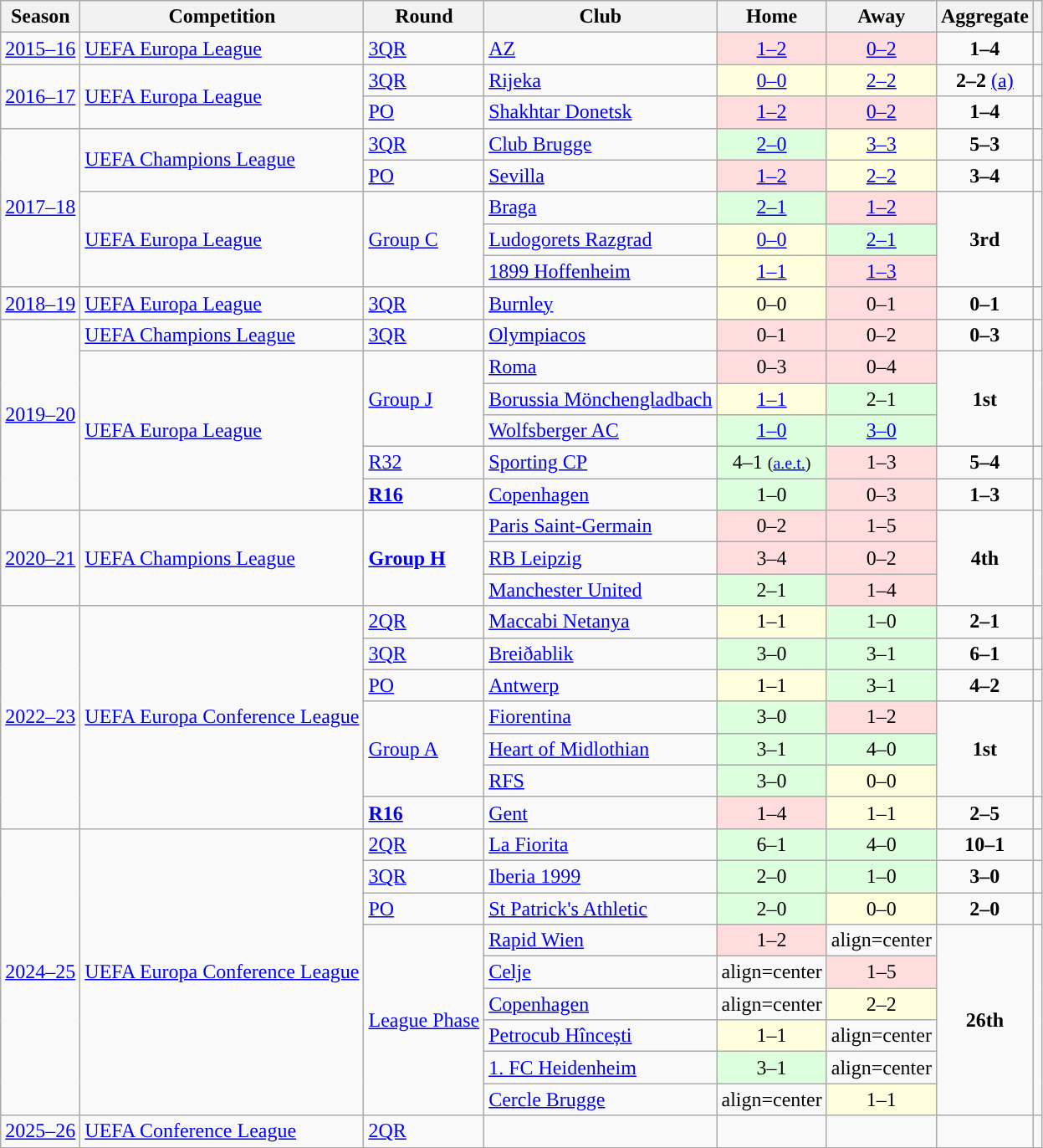<table class="wikitable">
<tr>
<th>Season</th>
<th>Competition</th>
<th>Round</th>
<th>Club</th>
<th>Home</th>
<th>Away</th>
<th>Aggregate</th>
<th></th>
</tr>
<tr>
<td><a href='#'>2015–16</a></td>
<td><a href='#'>UEFA Europa League</a></td>
<td><a href='#'>3QR</a></td>
<td> <a href='#'>AZ</a></td>
<td style="text-align:center; background:#fdd;"><a href='#'>1–2</a></td>
<td style="text-align:center; background:#fdd;"><a href='#'>0–2</a></td>
<td style="text-align:center;"><strong>1–4</strong></td>
<td></td>
</tr>
<tr>
<td rowspan="2"><a href='#'>2016–17</a></td>
<td rowspan="2"><a href='#'>UEFA Europa League</a></td>
<td><a href='#'>3QR</a></td>
<td> <a href='#'>Rijeka</a></td>
<td style="text-align:center; background:#ffd;"><a href='#'>0–0</a></td>
<td style="text-align:center; background:#ffd;"><a href='#'>2–2</a></td>
<td style="text-align:center;"><strong>2–2</strong> <a href='#'>(a)</a></td>
<td></td>
</tr>
<tr>
<td><a href='#'>PO</a></td>
<td> <a href='#'>Shakhtar Donetsk</a></td>
<td style="text-align:center; background:#fdd;"><a href='#'>1–2</a></td>
<td style="text-align:center; background:#fdd;"><a href='#'>0–2</a></td>
<td style="text-align:center;"><strong>1–4</strong></td>
<td></td>
</tr>
<tr>
<td rowspan="5"><a href='#'>2017–18</a></td>
<td rowspan="2"><a href='#'>UEFA Champions League</a></td>
<td><a href='#'>3QR</a></td>
<td> <a href='#'>Club Brugge</a></td>
<td style="text-align:center; background:#dfd;"><a href='#'>2–0</a></td>
<td style="text-align:center; background:#ffd;"><a href='#'>3–3</a></td>
<td style="text-align:center;"><strong>5–3</strong></td>
<td></td>
</tr>
<tr>
<td><a href='#'>PO</a></td>
<td> <a href='#'>Sevilla</a></td>
<td style="text-align:center; background:#fdd;"><a href='#'>1–2</a></td>
<td style="text-align:center; background:#ffd;"><a href='#'>2–2</a></td>
<td style="text-align:center;"><strong>3–4</strong></td>
<td></td>
</tr>
<tr>
<td rowspan="3"><a href='#'>UEFA Europa League</a></td>
<td rowspan="3"><a href='#'>Group C</a></td>
<td> <a href='#'>Braga</a></td>
<td style="text-align:center; background:#dfd;"><a href='#'>2–1</a></td>
<td style="text-align:center; background:#fdd;"><a href='#'>1–2</a></td>
<td rowspan="3" style="text-align:center;"><strong>3rd</strong></td>
<td rowspan="3"></td>
</tr>
<tr>
<td> <a href='#'>Ludogorets Razgrad</a></td>
<td style="text-align:center; background:#ffd;"><a href='#'>0–0</a></td>
<td style="text-align:center; background:#dfd;"><a href='#'>2–1</a></td>
</tr>
<tr>
<td> <a href='#'>1899 Hoffenheim</a></td>
<td style="text-align:center; background:#ffd;"><a href='#'>1–1</a></td>
<td style="text-align:center; background:#fdd;"><a href='#'>1–3</a></td>
</tr>
<tr>
<td><a href='#'>2018–19</a></td>
<td><a href='#'>UEFA Europa League</a></td>
<td><a href='#'>3QR</a></td>
<td> <a href='#'>Burnley</a></td>
<td style="text-align:center; background:#ffd;">0–0</td>
<td style="text-align:center; background:#fdd;">0–1</td>
<td style="text-align:center;"><strong>0–1</strong></td>
<td></td>
</tr>
<tr>
<td rowspan="6"><a href='#'>2019–20</a></td>
<td><a href='#'>UEFA Champions League</a></td>
<td><a href='#'>3QR</a></td>
<td> <a href='#'>Olympiacos</a></td>
<td style="text-align:center; background:#fdd;">0–1</td>
<td style="text-align:center; background:#fdd;">0–2</td>
<td style="text-align:center;"><strong>0–3</strong></td>
<td></td>
</tr>
<tr>
<td rowspan="5"><a href='#'>UEFA Europa League</a></td>
<td rowspan="3"><a href='#'>Group J</a></td>
<td> <a href='#'>Roma</a></td>
<td style="text-align:center;background:#fdd;">0–3</td>
<td style="text-align:center; background:#fdd;">0–4</td>
<td rowspan="3" style="text-align:center;"><strong>1st</strong></td>
<td rowspan="3"></td>
</tr>
<tr>
<td> <a href='#'>Borussia Mönchengladbach</a></td>
<td style="text-align:center; background:#ffd;"><a href='#'>1–1</a></td>
<td style="text-align:center;background:#dfd;">2–1</td>
</tr>
<tr>
<td> <a href='#'>Wolfsberger AC</a></td>
<td style="text-align:center; background:#dfd;"><a href='#'>1–0</a></td>
<td style="text-align:center; background:#dfd;"><a href='#'>3–0</a></td>
</tr>
<tr>
<td><a href='#'>R32</a></td>
<td> <a href='#'>Sporting CP</a></td>
<td style="text-align:center; background:#dfd;">4–1 <small>(<a href='#'>a.e.t.</a>)</small></td>
<td style="text-align:center; background:#fdd;">1–3</td>
<td style="text-align:center;"><strong>5–4</strong></td>
<td></td>
</tr>
<tr>
<td><a href='#'><strong>R16</strong></a></td>
<td> <a href='#'>Copenhagen</a></td>
<td style="text-align:center; background:#dfd;">1–0</td>
<td style="text-align:center; background:#fdd;">0–3</td>
<td style="text-align:center;"><strong>1–3</strong></td>
<td></td>
</tr>
<tr>
<td rowspan="3"><a href='#'>2020–21</a></td>
<td rowspan="3"><a href='#'>UEFA Champions League</a></td>
<td rowspan="3"><a href='#'><strong>Group H</strong></a></td>
<td> <a href='#'>Paris Saint-Germain</a></td>
<td style="text-align:center; background:#fdd;">0–2</td>
<td style="text-align:center; background:#fdd;">1–5</td>
<td rowspan="3" style="text-align:center;"><strong>4th</strong></td>
<td rowspan="3"></td>
</tr>
<tr>
<td> <a href='#'>RB Leipzig</a></td>
<td style="text-align:center; background:#fdd;">3–4</td>
<td style="text-align:center; background:#fdd;">0–2</td>
</tr>
<tr>
<td> <a href='#'>Manchester United</a></td>
<td style="text-align:center; background:#dfd;">2–1</td>
<td style="text-align:center; background:#fdd;">1–4</td>
</tr>
<tr>
<td rowspan="7"><a href='#'>2022–23</a></td>
<td rowspan="7"><a href='#'>UEFA Europa Conference League</a></td>
<td><a href='#'>2QR</a></td>
<td> <a href='#'>Maccabi Netanya</a></td>
<td style="text-align:center; background:#ffd;">1–1</td>
<td style="text-align:center; background:#dfd;">1–0</td>
<td style="text-align:center;"><strong>2–1</strong></td>
<td></td>
</tr>
<tr>
<td><a href='#'>3QR</a></td>
<td> <a href='#'>Breiðablik</a></td>
<td style="text-align:center; background:#dfd;">3–0</td>
<td style="text-align:center; background:#dfd;">3–1</td>
<td style="text-align:center;"><strong>6–1</strong></td>
<td></td>
</tr>
<tr>
<td><a href='#'>PO</a></td>
<td> <a href='#'>Antwerp</a></td>
<td style="text-align:center; background:#ffd;">1–1</td>
<td style="text-align:center; background:#dfd;">3–1</td>
<td style="text-align:center;"><strong>4–2</strong></td>
<td></td>
</tr>
<tr>
<td rowspan="3"><a href='#'>Group A</a></td>
<td> <a href='#'>Fiorentina</a></td>
<td style="text-align:center; background:#dfd;">3–0</td>
<td style="text-align:center; background:#fdd;">1–2</td>
<td rowspan="3" style="text-align:center;"><strong>1st</strong></td>
<td rowspan="3"></td>
</tr>
<tr>
<td> <a href='#'>Heart of Midlothian</a></td>
<td style="text-align:center; background:#dfd;">3–1</td>
<td style="text-align:center; background:#dfd;">4–0</td>
</tr>
<tr>
<td> <a href='#'>RFS</a></td>
<td style="text-align:center; background:#dfd;">3–0</td>
<td style="text-align:center; background:#ffd;">0–0</td>
</tr>
<tr>
<td><a href='#'><strong>R16</strong></a></td>
<td> <a href='#'>Gent</a></td>
<td style="text-align:center; background:#fdd">1–4</td>
<td style="text-align:center; background:#ffd;">1–1</td>
<td style="text-align:center;"><strong>2–5</strong></td>
<td></td>
</tr>
<tr>
<td rowspan="9"><a href='#'>2024–25</a></td>
<td rowspan="9"><a href='#'>UEFA Europa Conference League</a></td>
<td><a href='#'>2QR</a></td>
<td> <a href='#'>La Fiorita</a></td>
<td style="text-align:center; background:#dfd;">6–1</td>
<td style="text-align:center; background:#dfd;">4–0</td>
<td style="text-align:center;"><strong>10–1</strong></td>
<td></td>
</tr>
<tr>
<td><a href='#'>3QR</a></td>
<td> <a href='#'>Iberia 1999</a></td>
<td style="text-align:center; background:#dfd;">2–0</td>
<td style="text-align:center; background:#dfd;">1–0</td>
<td style="text-align:center;"><strong>3–0</strong></td>
<td></td>
</tr>
<tr>
<td><a href='#'>PO</a></td>
<td> <a href='#'>St Patrick's Athletic</a></td>
<td style="text-align:center; background:#dfd;">2–0</td>
<td style="text-align:center; background:#ffd;">0–0</td>
<td style="text-align:center;"><strong>2–0</strong></td>
<td></td>
</tr>
<tr>
<td rowspan="6"><a href='#'>League Phase</a></td>
<td> <a href='#'>Rapid Wien</a></td>
<td style="text-align:center; background:#fdd">1–2</td>
<td>align=center </td>
<td rowspan="6" style="text-align:center;"><strong>26th</strong></td>
<td rowspan="6"></td>
</tr>
<tr>
<td> <a href='#'>Celje</a></td>
<td>align=center </td>
<td style="text-align:center; background:#fdd">1–5</td>
</tr>
<tr>
<td> <a href='#'>Copenhagen</a></td>
<td>align=center </td>
<td style="text-align:center; background:#ffd;">2–2</td>
</tr>
<tr>
<td> <a href='#'>Petrocub Hîncești</a></td>
<td style="text-align:center; background:#ffd;">1–1</td>
<td>align=center </td>
</tr>
<tr>
<td> <a href='#'>1. FC Heidenheim</a></td>
<td style="text-align:center; background:#dfd;">3–1</td>
<td>align=center </td>
</tr>
<tr>
<td> <a href='#'>Cercle Brugge</a></td>
<td>align=center </td>
<td style="text-align:center; background:#ffd;">1–1</td>
</tr>
<tr>
<td><a href='#'>2025–26</a></td>
<td><a href='#'>UEFA Conference League</a></td>
<td><a href='#'>2QR</a></td>
<td></td>
<td style="text-align:center;"></td>
<td style="text-align:center;"></td>
<td style="text-align:center;"></td>
<td></td>
</tr>
</table>
